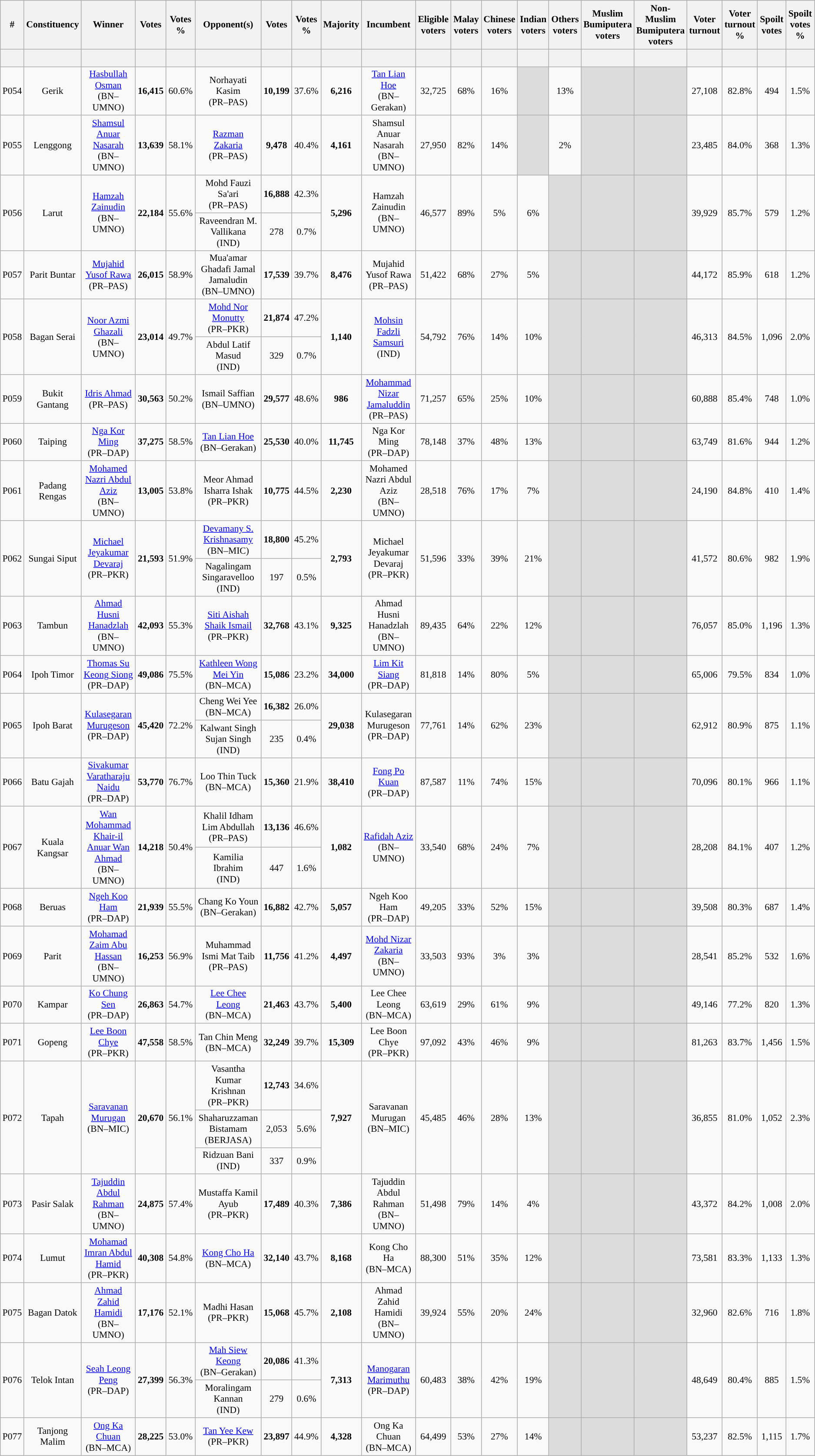<table class="wikitable sortable" style="text-align:center; font-size:90%">
<tr>
<th width="30">#</th>
<th width="60">Constituency</th>
<th width="150">Winner</th>
<th width="50">Votes</th>
<th width="50">Votes %</th>
<th width="150">Opponent(s)</th>
<th width="50">Votes</th>
<th width="50">Votes %</th>
<th width="50">Majority</th>
<th width="150">Incumbent</th>
<th width="50">Eligible voters</th>
<th width="50">Malay voters</th>
<th width="50">Chinese voters</th>
<th width="50">Indian voters</th>
<th width="50">Others voters</th>
<th width="50">Muslim Bumiputera voters</th>
<th width="50">Non-Muslim Bumiputera voters</th>
<th width="50">Voter turnout</th>
<th width="50">Voter turnout %</th>
<th width="50">Spoilt votes</th>
<th width="50">Spoilt votes %</th>
</tr>
<tr>
<th height="20"></th>
<th></th>
<th></th>
<th></th>
<th></th>
<th></th>
<th></th>
<th></th>
<th></th>
<th></th>
<th></th>
<th></th>
<th></th>
<th></th>
<th></th>
<th></th>
<th></th>
<th></th>
<th></th>
<th></th>
<th></th>
</tr>
<tr>
<td>P054</td>
<td>Gerik</td>
<td><a href='#'>Hasbullah Osman</a><br>(BN–UMNO)</td>
<td><strong>16,415</strong></td>
<td>60.6%</td>
<td>Norhayati Kasim<br>(PR–PAS)</td>
<td><strong>10,199</strong></td>
<td>37.6%</td>
<td><strong>6,216</strong></td>
<td><a href='#'>Tan Lian Hoe</a><br>(BN–Gerakan)</td>
<td>32,725</td>
<td>68%</td>
<td>16%</td>
<td bgcolor="dcdcdc"></td>
<td>13%</td>
<td bgcolor="dcdcdc"></td>
<td bgcolor="dcdcdc"></td>
<td>27,108</td>
<td>82.8%</td>
<td>494</td>
<td>1.5%</td>
</tr>
<tr>
<td>P055</td>
<td>Lenggong</td>
<td><a href='#'>Shamsul Anuar Nasarah</a><br>(BN–UMNO)</td>
<td><strong>13,639</strong></td>
<td>58.1%</td>
<td><a href='#'>Razman Zakaria</a><br>(PR–PAS)</td>
<td><strong>9,478</strong></td>
<td>40.4%</td>
<td><strong>4,161</strong></td>
<td>Shamsul Anuar Nasarah<br>(BN–UMNO)</td>
<td>27,950</td>
<td>82%</td>
<td>14%</td>
<td bgcolor="dcdcdc"></td>
<td>2%</td>
<td bgcolor="dcdcdc"></td>
<td bgcolor="dcdcdc"></td>
<td>23,485</td>
<td>84.0%</td>
<td>368</td>
<td>1.3%</td>
</tr>
<tr>
<td rowspan="2">P056</td>
<td rowspan="2">Larut</td>
<td rowspan="2"><a href='#'>Hamzah Zainudin</a><br>(BN–UMNO)</td>
<td rowspan="2"><strong>22,184</strong></td>
<td rowspan="2">55.6%</td>
<td>Mohd Fauzi Sa'ari<br>(PR–PAS)</td>
<td><strong>16,888</strong></td>
<td>42.3%</td>
<td rowspan="2"><strong>5,296</strong></td>
<td rowspan="2">Hamzah Zainudin<br>(BN–UMNO)</td>
<td rowspan="2">46,577</td>
<td rowspan="2">89%</td>
<td rowspan="2">5%</td>
<td rowspan="2">6%</td>
<td rowspan="2" bgcolor="dcdcdc"></td>
<td rowspan="2" bgcolor="dcdcdc"></td>
<td rowspan="2" bgcolor="dcdcdc"></td>
<td rowspan="2">39,929</td>
<td rowspan="2">85.7%</td>
<td rowspan="2">579</td>
<td rowspan="2">1.2%</td>
</tr>
<tr>
<td>Raveendran M. Vallikana<br>(IND)</td>
<td>278</td>
<td>0.7%</td>
</tr>
<tr>
<td>P057</td>
<td>Parit Buntar</td>
<td><a href='#'>Mujahid Yusof Rawa</a><br>(PR–PAS)</td>
<td><strong>26,015</strong></td>
<td>58.9%</td>
<td>Mua'amar Ghadafi Jamal Jamaludin<br>(BN–UMNO)</td>
<td><strong>17,539</strong></td>
<td>39.7%</td>
<td><strong>8,476</strong></td>
<td>Mujahid Yusof Rawa<br>(PR–PAS)</td>
<td>51,422</td>
<td>68%</td>
<td>27%</td>
<td>5%</td>
<td bgcolor="dcdcdc"></td>
<td bgcolor="dcdcdc"></td>
<td bgcolor="dcdcdc"></td>
<td>44,172</td>
<td>85.9%</td>
<td>618</td>
<td>1.2%</td>
</tr>
<tr>
<td rowspan="2">P058</td>
<td rowspan="2">Bagan Serai</td>
<td rowspan="2"><a href='#'>Noor Azmi Ghazali</a><br>(BN–UMNO)</td>
<td rowspan="2"><strong>23,014</strong></td>
<td rowspan="2">49.7%</td>
<td><a href='#'>Mohd Nor Monutty</a><br>(PR–PKR)</td>
<td><strong>21,874</strong></td>
<td>47.2%</td>
<td rowspan="2"><strong>1,140</strong></td>
<td rowspan="2"><a href='#'>Mohsin Fadzli Samsuri</a><br>(IND)</td>
<td rowspan="2">54,792</td>
<td rowspan="2">76%</td>
<td rowspan="2">14%</td>
<td rowspan="2">10%</td>
<td rowspan="2" bgcolor="dcdcdc"></td>
<td rowspan="2" bgcolor="dcdcdc"></td>
<td rowspan="2" bgcolor="dcdcdc"></td>
<td rowspan="2">46,313</td>
<td rowspan="2">84.5%</td>
<td rowspan="2">1,096</td>
<td rowspan="2">2.0%</td>
</tr>
<tr>
<td>Abdul Latif Masud<br>(IND)</td>
<td>329</td>
<td>0.7%</td>
</tr>
<tr>
<td>P059</td>
<td>Bukit Gantang</td>
<td><a href='#'>Idris Ahmad</a> <br>(PR–PAS)</td>
<td><strong>30,563</strong></td>
<td>50.2%</td>
<td>Ismail Saffian<br>(BN–UMNO)</td>
<td><strong>29,577</strong></td>
<td>48.6%</td>
<td><strong>986</strong></td>
<td><a href='#'>Mohammad Nizar Jamaluddin</a><br>(PR–PAS)</td>
<td>71,257</td>
<td>65%</td>
<td>25%</td>
<td>10%</td>
<td bgcolor="dcdcdc"></td>
<td bgcolor="dcdcdc"></td>
<td bgcolor="dcdcdc"></td>
<td>60,888</td>
<td>85.4%</td>
<td>748</td>
<td>1.0%</td>
</tr>
<tr>
<td>P060</td>
<td>Taiping</td>
<td><a href='#'>Nga Kor Ming</a><br>(PR–DAP)</td>
<td><strong>37,275</strong></td>
<td>58.5%</td>
<td><a href='#'>Tan Lian Hoe</a><br>(BN–Gerakan)</td>
<td><strong>25,530</strong></td>
<td>40.0%</td>
<td><strong>11,745</strong></td>
<td>Nga Kor Ming<br>(PR–DAP)</td>
<td>78,148</td>
<td>37%</td>
<td>48%</td>
<td>13%</td>
<td bgcolor="dcdcdc"></td>
<td bgcolor="dcdcdc"></td>
<td bgcolor="dcdcdc"></td>
<td>63,749</td>
<td>81.6%</td>
<td>944</td>
<td>1.2%</td>
</tr>
<tr>
<td>P061</td>
<td>Padang Rengas</td>
<td><a href='#'>Mohamed Nazri Abdul Aziz</a><br>(BN–UMNO)</td>
<td><strong>13,005</strong></td>
<td>53.8%</td>
<td>Meor Ahmad Isharra Ishak<br>(PR–PKR)</td>
<td><strong>10,775</strong></td>
<td>44.5%</td>
<td><strong>2,230</strong></td>
<td>Mohamed Nazri Abdul Aziz<br>(BN–UMNO)</td>
<td>28,518</td>
<td>76%</td>
<td>17%</td>
<td>7%</td>
<td bgcolor="dcdcdc"></td>
<td bgcolor="dcdcdc"></td>
<td bgcolor="dcdcdc"></td>
<td>24,190</td>
<td>84.8%</td>
<td>410</td>
<td>1.4%</td>
</tr>
<tr>
<td rowspan="2">P062</td>
<td rowspan="2">Sungai Siput</td>
<td rowspan="2"><a href='#'>Michael Jeyakumar Devaraj</a><br>(PR–PKR)</td>
<td rowspan="2"><strong>21,593</strong></td>
<td rowspan="2">51.9%</td>
<td><a href='#'>Devamany S. Krishnasamy</a><br>(BN–MIC)</td>
<td><strong>18,800</strong></td>
<td>45.2%</td>
<td rowspan="2"><strong>2,793</strong></td>
<td rowspan="2">Michael Jeyakumar Devaraj<br>(PR–PKR)</td>
<td rowspan="2">51,596</td>
<td rowspan="2">33%</td>
<td rowspan="2">39%</td>
<td rowspan="2">21%</td>
<td rowspan="2" bgcolor="dcdcdc"></td>
<td rowspan="2" bgcolor="dcdcdc"></td>
<td rowspan="2" bgcolor="dcdcdc"></td>
<td rowspan="2">41,572</td>
<td rowspan="2">80.6%</td>
<td rowspan="2">982</td>
<td rowspan="2">1.9%</td>
</tr>
<tr>
<td>Nagalingam Singaravelloo<br>(IND)</td>
<td>197</td>
<td>0.5%</td>
</tr>
<tr>
<td>P063</td>
<td>Tambun</td>
<td><a href='#'>Ahmad Husni Hanadzlah</a><br>(BN–UMNO)</td>
<td><strong>42,093</strong></td>
<td>55.3%</td>
<td><a href='#'>Siti Aishah Shaik Ismail</a><br>(PR–PKR)</td>
<td><strong>32,768</strong></td>
<td>43.1%</td>
<td><strong>9,325</strong></td>
<td>Ahmad Husni Hanadzlah<br>(BN–UMNO)</td>
<td>89,435</td>
<td>64%</td>
<td>22%</td>
<td>12%</td>
<td bgcolor="dcdcdc"></td>
<td bgcolor="dcdcdc"></td>
<td bgcolor="dcdcdc"></td>
<td>76,057</td>
<td>85.0%</td>
<td>1,196</td>
<td>1.3%</td>
</tr>
<tr>
<td>P064</td>
<td>Ipoh Timor</td>
<td><a href='#'>Thomas Su Keong Siong</a><br>(PR–DAP)</td>
<td><strong>49,086</strong></td>
<td>75.5%</td>
<td><a href='#'>Kathleen Wong Mei Yin</a><br>(BN–MCA)</td>
<td><strong>15,086</strong></td>
<td>23.2%</td>
<td><strong>34,000</strong></td>
<td><a href='#'>Lim Kit Siang</a><br>(PR–DAP)</td>
<td>81,818</td>
<td>14%</td>
<td>80%</td>
<td>5%</td>
<td bgcolor="dcdcdc"></td>
<td bgcolor="dcdcdc"></td>
<td bgcolor="dcdcdc"></td>
<td>65,006</td>
<td>79.5%</td>
<td>834</td>
<td>1.0%</td>
</tr>
<tr>
<td rowspan="2">P065</td>
<td rowspan="2">Ipoh Barat</td>
<td rowspan="2"><a href='#'>Kulasegaran Murugeson</a><br>(PR–DAP)</td>
<td rowspan="2"><strong>45,420</strong></td>
<td rowspan="2">72.2%</td>
<td>Cheng Wei Yee<br>(BN–MCA)</td>
<td><strong>16,382</strong></td>
<td>26.0%</td>
<td rowspan="2"><strong>29,038</strong></td>
<td rowspan="2">Kulasegaran Murugeson<br>(PR–DAP)</td>
<td rowspan="2">77,761</td>
<td rowspan="2">14%</td>
<td rowspan="2">62%</td>
<td rowspan="2">23%</td>
<td rowspan="2" bgcolor="dcdcdc"></td>
<td rowspan="2" bgcolor="dcdcdc"></td>
<td rowspan="2" bgcolor="dcdcdc"></td>
<td rowspan="2">62,912</td>
<td rowspan="2">80.9%</td>
<td rowspan="2">875</td>
<td rowspan="2">1.1%</td>
</tr>
<tr>
<td>Kalwant Singh Sujan Singh<br>(IND)</td>
<td>235</td>
<td>0.4%</td>
</tr>
<tr>
<td>P066</td>
<td>Batu Gajah</td>
<td><a href='#'>Sivakumar Varatharaju Naidu</a><br>(PR–DAP)</td>
<td><strong>53,770</strong></td>
<td>76.7%</td>
<td>Loo Thin Tuck<br>(BN–MCA)</td>
<td><strong>15,360</strong></td>
<td>21.9%</td>
<td><strong>38,410</strong></td>
<td><a href='#'>Fong Po Kuan</a><br>(PR–DAP)</td>
<td>87,587</td>
<td>11%</td>
<td>74%</td>
<td>15%</td>
<td bgcolor="dcdcdc"></td>
<td bgcolor="dcdcdc"></td>
<td bgcolor="dcdcdc"></td>
<td>70,096</td>
<td>80.1%</td>
<td>966</td>
<td>1.1%</td>
</tr>
<tr>
<td rowspan="2">P067</td>
<td rowspan="2">Kuala Kangsar</td>
<td rowspan="2"><a href='#'>Wan Mohammad Khair-il Anuar Wan Ahmad</a><br>(BN–UMNO)</td>
<td rowspan="2"><strong>14,218</strong></td>
<td rowspan="2">50.4%</td>
<td>Khalil Idham Lim Abdullah<br>(PR–PAS)</td>
<td><strong>13,136</strong></td>
<td>46.6%</td>
<td rowspan="2"><strong>1,082</strong></td>
<td rowspan="2"><a href='#'>Rafidah Aziz</a><br>(BN–UMNO)</td>
<td rowspan="2">33,540</td>
<td rowspan="2">68%</td>
<td rowspan="2">24%</td>
<td rowspan="2">7%</td>
<td rowspan="2" bgcolor="dcdcdc"></td>
<td rowspan="2" bgcolor="dcdcdc"></td>
<td rowspan="2" bgcolor="dcdcdc"></td>
<td rowspan="2">28,208</td>
<td rowspan="2">84.1%</td>
<td rowspan="2">407</td>
<td rowspan="2">1.2%</td>
</tr>
<tr>
<td>Kamilia Ibrahim<br>(IND)</td>
<td>447</td>
<td>1.6%</td>
</tr>
<tr>
<td>P068</td>
<td>Beruas</td>
<td><a href='#'>Ngeh Koo Ham</a><br>(PR–DAP)</td>
<td><strong>21,939</strong></td>
<td>55.5%</td>
<td>Chang Ko Youn<br>(BN–Gerakan)</td>
<td><strong>16,882</strong></td>
<td>42.7%</td>
<td><strong>5,057</strong></td>
<td>Ngeh Koo Ham<br>(PR–DAP)</td>
<td>49,205</td>
<td>33%</td>
<td>52%</td>
<td>15%</td>
<td bgcolor="dcdcdc"></td>
<td bgcolor="dcdcdc"></td>
<td bgcolor="dcdcdc"></td>
<td>39,508</td>
<td>80.3%</td>
<td>687</td>
<td>1.4%</td>
</tr>
<tr>
<td>P069</td>
<td>Parit</td>
<td><a href='#'>Mohamad Zaim Abu Hassan</a><br>(BN–UMNO)</td>
<td><strong>16,253</strong></td>
<td>56.9%</td>
<td>Muhammad Ismi Mat Taib<br>(PR–PAS)</td>
<td><strong>11,756</strong></td>
<td>41.2%</td>
<td><strong>4,497</strong></td>
<td><a href='#'>Mohd Nizar Zakaria</a><br>(BN–UMNO)</td>
<td>33,503</td>
<td>93%</td>
<td>3%</td>
<td>3%</td>
<td bgcolor="dcdcdc"></td>
<td bgcolor="dcdcdc"></td>
<td bgcolor="dcdcdc"></td>
<td>28,541</td>
<td>85.2%</td>
<td>532</td>
<td>1.6%</td>
</tr>
<tr>
<td>P070</td>
<td>Kampar</td>
<td><a href='#'>Ko Chung Sen</a><br>(PR–DAP)</td>
<td><strong>26,863</strong></td>
<td>54.7%</td>
<td><a href='#'>Lee Chee Leong</a><br>(BN–MCA)</td>
<td><strong>21,463</strong></td>
<td>43.7%</td>
<td><strong>5,400</strong></td>
<td>Lee Chee Leong<br>(BN–MCA)</td>
<td>63,619</td>
<td>29%</td>
<td>61%</td>
<td>9%</td>
<td bgcolor="dcdcdc"></td>
<td bgcolor="dcdcdc"></td>
<td bgcolor="dcdcdc"></td>
<td>49,146</td>
<td>77.2%</td>
<td>820</td>
<td>1.3%</td>
</tr>
<tr>
<td>P071</td>
<td>Gopeng</td>
<td><a href='#'>Lee Boon Chye</a><br>(PR–PKR)</td>
<td><strong>47,558</strong></td>
<td>58.5%</td>
<td>Tan Chin Meng<br>(BN–MCA)</td>
<td><strong>32,249</strong></td>
<td>39.7%</td>
<td><strong>15,309</strong></td>
<td>Lee Boon Chye<br>(PR–PKR)</td>
<td>97,092</td>
<td>43%</td>
<td>46%</td>
<td>9%</td>
<td bgcolor="dcdcdc"></td>
<td bgcolor="dcdcdc"></td>
<td bgcolor="dcdcdc"></td>
<td>81,263</td>
<td>83.7%</td>
<td>1,456</td>
<td>1.5%</td>
</tr>
<tr>
<td rowspan="3">P072</td>
<td rowspan="3">Tapah</td>
<td rowspan="3"><a href='#'>Saravanan Murugan</a><br>(BN–MIC)</td>
<td rowspan="3"><strong>20,670</strong></td>
<td rowspan="3">56.1%</td>
<td>Vasantha Kumar Krishnan<br>(PR–PKR)</td>
<td><strong>12,743</strong></td>
<td>34.6%</td>
<td rowspan="3"><strong>7,927</strong></td>
<td rowspan="3">Saravanan Murugan<br>(BN–MIC)</td>
<td rowspan="3">45,485</td>
<td rowspan="3">46%</td>
<td rowspan="3">28%</td>
<td rowspan="3">13%</td>
<td rowspan="3" bgcolor="dcdcdc"></td>
<td rowspan="3" bgcolor="dcdcdc"></td>
<td rowspan="3" bgcolor="dcdcdc"></td>
<td rowspan="3">36,855</td>
<td rowspan="3">81.0%</td>
<td rowspan="3">1,052</td>
<td rowspan="3">2.3%</td>
</tr>
<tr>
<td>Shaharuzzaman Bistamam<br>(BERJASA)</td>
<td>2,053</td>
<td>5.6%</td>
</tr>
<tr>
<td>Ridzuan Bani<br>(IND)</td>
<td>337</td>
<td>0.9%</td>
</tr>
<tr>
<td>P073</td>
<td>Pasir Salak</td>
<td><a href='#'>Tajuddin Abdul Rahman</a><br>(BN–UMNO)</td>
<td><strong>24,875</strong></td>
<td>57.4%</td>
<td>Mustaffa Kamil Ayub<br>(PR–PKR)</td>
<td><strong>17,489</strong></td>
<td>40.3%</td>
<td><strong>7,386</strong></td>
<td>Tajuddin Abdul Rahman<br>(BN–UMNO)</td>
<td>51,498</td>
<td>79%</td>
<td>14%</td>
<td>4%</td>
<td bgcolor="dcdcdc"></td>
<td bgcolor="dcdcdc"></td>
<td bgcolor="dcdcdc"></td>
<td>43,372</td>
<td>84.2%</td>
<td>1,008</td>
<td>2.0%</td>
</tr>
<tr>
<td>P074</td>
<td>Lumut</td>
<td><a href='#'>Mohamad Imran Abdul Hamid</a><br>(PR–PKR)</td>
<td><strong>40,308</strong></td>
<td>54.8%</td>
<td><a href='#'>Kong Cho Ha</a><br>(BN–MCA)</td>
<td><strong>32,140</strong></td>
<td>43.7%</td>
<td><strong>8,168</strong></td>
<td>Kong Cho Ha<br>(BN–MCA)</td>
<td>88,300</td>
<td>51%</td>
<td>35%</td>
<td>12%</td>
<td bgcolor="dcdcdc"></td>
<td bgcolor="dcdcdc"></td>
<td bgcolor="dcdcdc"></td>
<td>73,581</td>
<td>83.3%</td>
<td>1,133</td>
<td>1.3%</td>
</tr>
<tr>
<td>P075</td>
<td>Bagan Datok</td>
<td><a href='#'>Ahmad Zahid Hamidi</a><br>(BN–UMNO)</td>
<td><strong>17,176</strong></td>
<td>52.1%</td>
<td>Madhi Hasan<br>(PR–PKR)</td>
<td><strong>15,068</strong></td>
<td>45.7%</td>
<td><strong>2,108</strong></td>
<td>Ahmad Zahid Hamidi<br>(BN–UMNO)</td>
<td>39,924</td>
<td>55%</td>
<td>20%</td>
<td>24%</td>
<td bgcolor="dcdcdc"></td>
<td bgcolor="dcdcdc"></td>
<td bgcolor="dcdcdc"></td>
<td>32,960</td>
<td>82.6%</td>
<td>716</td>
<td>1.8%</td>
</tr>
<tr>
<td rowspan="2">P076</td>
<td rowspan="2">Telok Intan</td>
<td rowspan="2"><a href='#'>Seah Leong Peng</a><br>(PR–DAP)</td>
<td rowspan="2"><strong>27,399</strong></td>
<td rowspan="2">56.3%</td>
<td><a href='#'>Mah Siew Keong</a><br>(BN–Gerakan)</td>
<td><strong>20,086</strong></td>
<td>41.3%</td>
<td rowspan="2"><strong>7,313</strong></td>
<td rowspan="2"><a href='#'>Manogaran Marimuthu</a><br>(PR–DAP)</td>
<td rowspan="2">60,483</td>
<td rowspan="2">38%</td>
<td rowspan="2">42%</td>
<td rowspan="2">19%</td>
<td rowspan="2" bgcolor="dcdcdc"></td>
<td rowspan="2" bgcolor="dcdcdc"></td>
<td rowspan="2" bgcolor="dcdcdc"></td>
<td rowspan="2">48,649</td>
<td rowspan="2">80.4%</td>
<td rowspan="2">885</td>
<td rowspan="2">1.5%</td>
</tr>
<tr>
<td>Moralingam Kannan<br>(IND)</td>
<td>279</td>
<td>0.6%</td>
</tr>
<tr>
<td>P077</td>
<td>Tanjong Malim</td>
<td><a href='#'>Ong Ka Chuan</a><br>(BN–MCA)</td>
<td><strong>28,225</strong></td>
<td>53.0%</td>
<td><a href='#'>Tan Yee Kew</a><br>(PR–PKR)</td>
<td><strong>23,897</strong></td>
<td>44.9%</td>
<td><strong>4,328</strong></td>
<td>Ong Ka Chuan<br>(BN–MCA)</td>
<td>64,499</td>
<td>53%</td>
<td>27%</td>
<td>14%</td>
<td bgcolor="dcdcdc"></td>
<td bgcolor="dcdcdc"></td>
<td bgcolor="dcdcdc"></td>
<td>53,237</td>
<td>82.5%</td>
<td>1,115</td>
<td>1.7%</td>
</tr>
</table>
